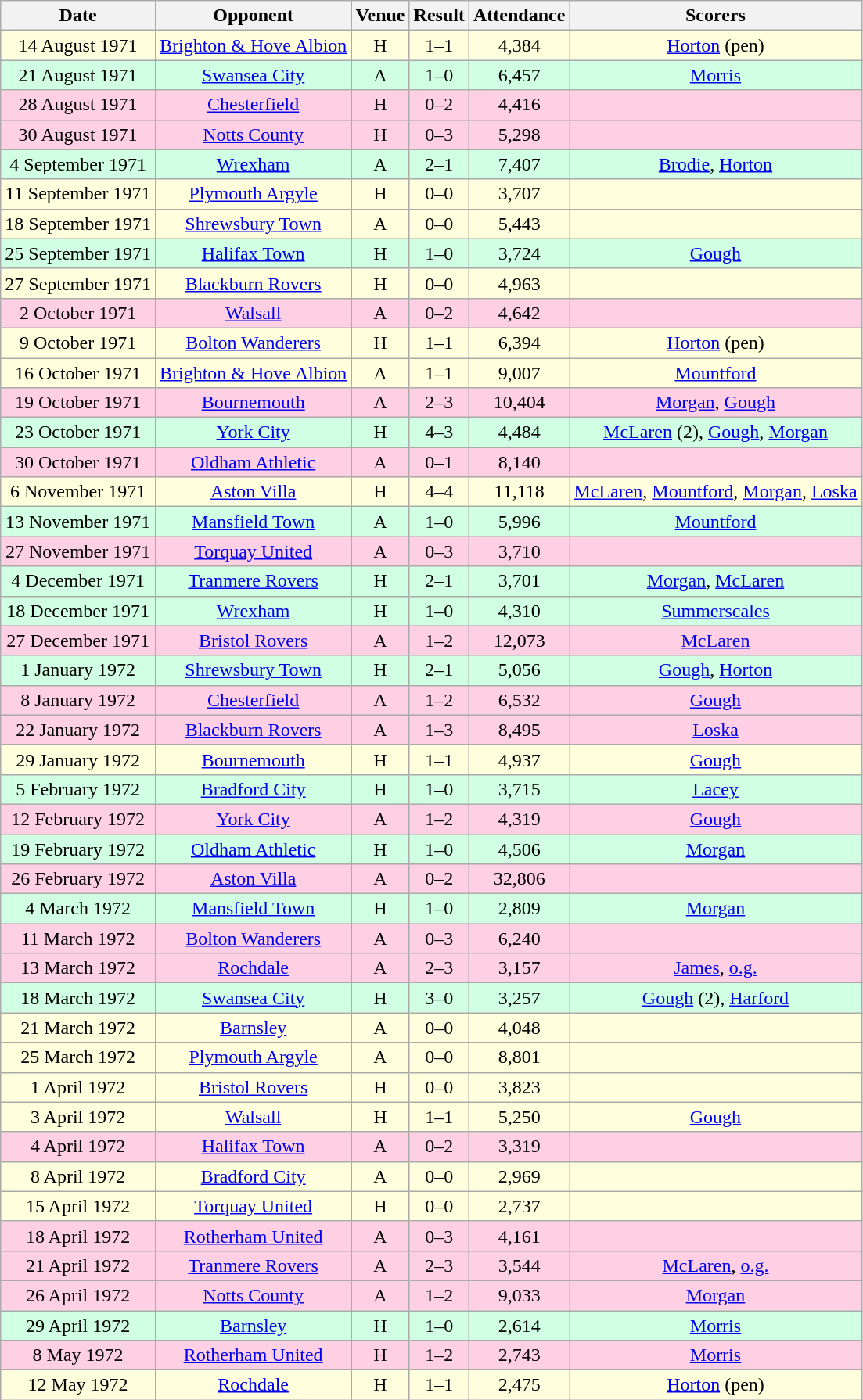<table class="wikitable sortable" style="font-size:100%; text-align:center">
<tr>
<th>Date</th>
<th>Opponent</th>
<th>Venue</th>
<th>Result</th>
<th>Attendance</th>
<th>Scorers</th>
</tr>
<tr style="background-color: #ffffdd;">
<td>14 August 1971</td>
<td><a href='#'>Brighton & Hove Albion</a></td>
<td>H</td>
<td>1–1</td>
<td>4,384</td>
<td><a href='#'>Horton</a> (pen)</td>
</tr>
<tr style="background-color: #d0ffe3;">
<td>21 August 1971</td>
<td><a href='#'>Swansea City</a></td>
<td>A</td>
<td>1–0</td>
<td>6,457</td>
<td><a href='#'>Morris</a></td>
</tr>
<tr style="background-color: #ffd0e3;">
<td>28 August 1971</td>
<td><a href='#'>Chesterfield</a></td>
<td>H</td>
<td>0–2</td>
<td>4,416</td>
<td></td>
</tr>
<tr style="background-color: #ffd0e3;">
<td>30 August 1971</td>
<td><a href='#'>Notts County</a></td>
<td>H</td>
<td>0–3</td>
<td>5,298</td>
<td></td>
</tr>
<tr style="background-color: #d0ffe3;">
<td>4 September 1971</td>
<td><a href='#'>Wrexham</a></td>
<td>A</td>
<td>2–1</td>
<td>7,407</td>
<td><a href='#'>Brodie</a>, <a href='#'>Horton</a></td>
</tr>
<tr style="background-color: #ffffdd;">
<td>11 September 1971</td>
<td><a href='#'>Plymouth Argyle</a></td>
<td>H</td>
<td>0–0</td>
<td>3,707</td>
<td></td>
</tr>
<tr style="background-color: #ffffdd;">
<td>18 September 1971</td>
<td><a href='#'>Shrewsbury Town</a></td>
<td>A</td>
<td>0–0</td>
<td>5,443</td>
<td></td>
</tr>
<tr style="background-color: #d0ffe3;">
<td>25 September 1971</td>
<td><a href='#'>Halifax Town</a></td>
<td>H</td>
<td>1–0</td>
<td>3,724</td>
<td><a href='#'>Gough</a></td>
</tr>
<tr style="background-color: #ffffdd;">
<td>27 September 1971</td>
<td><a href='#'>Blackburn Rovers</a></td>
<td>H</td>
<td>0–0</td>
<td>4,963</td>
<td></td>
</tr>
<tr style="background-color: #ffd0e3;">
<td>2 October 1971</td>
<td><a href='#'>Walsall</a></td>
<td>A</td>
<td>0–2</td>
<td>4,642</td>
<td></td>
</tr>
<tr style="background-color: #ffffdd;">
<td>9 October 1971</td>
<td><a href='#'>Bolton Wanderers</a></td>
<td>H</td>
<td>1–1</td>
<td>6,394</td>
<td><a href='#'>Horton</a> (pen)</td>
</tr>
<tr style="background-color: #ffffdd;">
<td>16 October 1971</td>
<td><a href='#'>Brighton & Hove Albion</a></td>
<td>A</td>
<td>1–1</td>
<td>9,007</td>
<td><a href='#'>Mountford</a></td>
</tr>
<tr style="background-color: #ffd0e3;">
<td>19 October 1971</td>
<td><a href='#'>Bournemouth</a></td>
<td>A</td>
<td>2–3</td>
<td>10,404</td>
<td><a href='#'>Morgan</a>, <a href='#'>Gough</a></td>
</tr>
<tr style="background-color: #d0ffe3;">
<td>23 October 1971</td>
<td><a href='#'>York City</a></td>
<td>H</td>
<td>4–3</td>
<td>4,484</td>
<td><a href='#'>McLaren</a> (2), <a href='#'>Gough</a>, <a href='#'>Morgan</a></td>
</tr>
<tr style="background-color: #ffd0e3;">
<td>30 October 1971</td>
<td><a href='#'>Oldham Athletic</a></td>
<td>A</td>
<td>0–1</td>
<td>8,140</td>
<td></td>
</tr>
<tr style="background-color: #ffffdd;">
<td>6 November 1971</td>
<td><a href='#'>Aston Villa</a></td>
<td>H</td>
<td>4–4</td>
<td>11,118</td>
<td><a href='#'>McLaren</a>, <a href='#'>Mountford</a>, <a href='#'>Morgan</a>, <a href='#'>Loska</a></td>
</tr>
<tr style="background-color: #d0ffe3;">
<td>13 November 1971</td>
<td><a href='#'>Mansfield Town</a></td>
<td>A</td>
<td>1–0</td>
<td>5,996</td>
<td><a href='#'>Mountford</a></td>
</tr>
<tr style="background-color: #ffd0e3;">
<td>27 November 1971</td>
<td><a href='#'>Torquay United</a></td>
<td>A</td>
<td>0–3</td>
<td>3,710</td>
<td></td>
</tr>
<tr style="background-color: #d0ffe3;">
<td>4 December 1971</td>
<td><a href='#'>Tranmere Rovers</a></td>
<td>H</td>
<td>2–1</td>
<td>3,701</td>
<td><a href='#'>Morgan</a>, <a href='#'>McLaren</a></td>
</tr>
<tr style="background-color: #d0ffe3;">
<td>18 December 1971</td>
<td><a href='#'>Wrexham</a></td>
<td>H</td>
<td>1–0</td>
<td>4,310</td>
<td><a href='#'>Summerscales</a></td>
</tr>
<tr style="background-color: #ffd0e3;">
<td>27 December 1971</td>
<td><a href='#'>Bristol Rovers</a></td>
<td>A</td>
<td>1–2</td>
<td>12,073</td>
<td><a href='#'>McLaren</a></td>
</tr>
<tr style="background-color: #d0ffe3;">
<td>1 January 1972</td>
<td><a href='#'>Shrewsbury Town</a></td>
<td>H</td>
<td>2–1</td>
<td>5,056</td>
<td><a href='#'>Gough</a>, <a href='#'>Horton</a></td>
</tr>
<tr style="background-color: #ffd0e3;">
<td>8 January 1972</td>
<td><a href='#'>Chesterfield</a></td>
<td>A</td>
<td>1–2</td>
<td>6,532</td>
<td><a href='#'>Gough</a></td>
</tr>
<tr style="background-color: #ffd0e3;">
<td>22 January 1972</td>
<td><a href='#'>Blackburn Rovers</a></td>
<td>A</td>
<td>1–3</td>
<td>8,495</td>
<td><a href='#'>Loska</a></td>
</tr>
<tr style="background-color: #ffffdd;">
<td>29 January 1972</td>
<td><a href='#'>Bournemouth</a></td>
<td>H</td>
<td>1–1</td>
<td>4,937</td>
<td><a href='#'>Gough</a></td>
</tr>
<tr style="background-color: #d0ffe3;">
<td>5 February 1972</td>
<td><a href='#'>Bradford City</a></td>
<td>H</td>
<td>1–0</td>
<td>3,715</td>
<td><a href='#'>Lacey</a></td>
</tr>
<tr style="background-color: #ffd0e3;">
<td>12 February 1972</td>
<td><a href='#'>York City</a></td>
<td>A</td>
<td>1–2</td>
<td>4,319</td>
<td><a href='#'>Gough</a></td>
</tr>
<tr style="background-color: #d0ffe3;">
<td>19 February 1972</td>
<td><a href='#'>Oldham Athletic</a></td>
<td>H</td>
<td>1–0</td>
<td>4,506</td>
<td><a href='#'>Morgan</a></td>
</tr>
<tr style="background-color: #ffd0e3;">
<td>26 February 1972</td>
<td><a href='#'>Aston Villa</a></td>
<td>A</td>
<td>0–2</td>
<td>32,806</td>
<td></td>
</tr>
<tr style="background-color: #d0ffe3;">
<td>4 March 1972</td>
<td><a href='#'>Mansfield Town</a></td>
<td>H</td>
<td>1–0</td>
<td>2,809</td>
<td><a href='#'>Morgan</a></td>
</tr>
<tr style="background-color: #ffd0e3;">
<td>11 March 1972</td>
<td><a href='#'>Bolton Wanderers</a></td>
<td>A</td>
<td>0–3</td>
<td>6,240</td>
<td></td>
</tr>
<tr style="background-color: #ffd0e3;">
<td>13 March 1972</td>
<td><a href='#'>Rochdale</a></td>
<td>A</td>
<td>2–3</td>
<td>3,157</td>
<td><a href='#'>James</a>, <a href='#'>o.g.</a></td>
</tr>
<tr style="background-color: #d0ffe3;">
<td>18 March 1972</td>
<td><a href='#'>Swansea City</a></td>
<td>H</td>
<td>3–0</td>
<td>3,257</td>
<td><a href='#'>Gough</a> (2), <a href='#'>Harford</a></td>
</tr>
<tr style="background-color: #ffffdd;">
<td>21 March 1972</td>
<td><a href='#'>Barnsley</a></td>
<td>A</td>
<td>0–0</td>
<td>4,048</td>
<td></td>
</tr>
<tr style="background-color: #ffffdd;">
<td>25 March 1972</td>
<td><a href='#'>Plymouth Argyle</a></td>
<td>A</td>
<td>0–0</td>
<td>8,801</td>
<td></td>
</tr>
<tr style="background-color: #ffffdd;">
<td>1 April 1972</td>
<td><a href='#'>Bristol Rovers</a></td>
<td>H</td>
<td>0–0</td>
<td>3,823</td>
<td></td>
</tr>
<tr style="background-color: #ffffdd;">
<td>3 April 1972</td>
<td><a href='#'>Walsall</a></td>
<td>H</td>
<td>1–1</td>
<td>5,250</td>
<td><a href='#'>Gough</a></td>
</tr>
<tr style="background-color: #ffd0e3;">
<td>4 April 1972</td>
<td><a href='#'>Halifax Town</a></td>
<td>A</td>
<td>0–2</td>
<td>3,319</td>
<td></td>
</tr>
<tr style="background-color: #ffffdd;">
<td>8 April 1972</td>
<td><a href='#'>Bradford City</a></td>
<td>A</td>
<td>0–0</td>
<td>2,969</td>
<td></td>
</tr>
<tr style="background-color: #ffffdd;">
<td>15 April 1972</td>
<td><a href='#'>Torquay United</a></td>
<td>H</td>
<td>0–0</td>
<td>2,737</td>
<td></td>
</tr>
<tr style="background-color: #ffd0e3;">
<td>18 April 1972</td>
<td><a href='#'>Rotherham United</a></td>
<td>A</td>
<td>0–3</td>
<td>4,161</td>
<td></td>
</tr>
<tr style="background-color: #ffd0e3;">
<td>21 April 1972</td>
<td><a href='#'>Tranmere Rovers</a></td>
<td>A</td>
<td>2–3</td>
<td>3,544</td>
<td><a href='#'>McLaren</a>, <a href='#'>o.g.</a></td>
</tr>
<tr style="background-color: #ffd0e3;">
<td>26 April 1972</td>
<td><a href='#'>Notts County</a></td>
<td>A</td>
<td>1–2</td>
<td>9,033</td>
<td><a href='#'>Morgan</a></td>
</tr>
<tr style="background-color: #d0ffe3;">
<td>29 April 1972</td>
<td><a href='#'>Barnsley</a></td>
<td>H</td>
<td>1–0</td>
<td>2,614</td>
<td><a href='#'>Morris</a></td>
</tr>
<tr style="background-color: #ffd0e3;">
<td>8 May 1972</td>
<td><a href='#'>Rotherham United</a></td>
<td>H</td>
<td>1–2</td>
<td>2,743</td>
<td><a href='#'>Morris</a></td>
</tr>
<tr style="background-color: #ffffdd;">
<td>12 May 1972</td>
<td><a href='#'>Rochdale</a></td>
<td>H</td>
<td>1–1</td>
<td>2,475</td>
<td><a href='#'>Horton</a> (pen)</td>
</tr>
</table>
